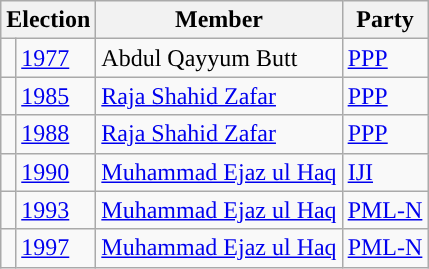<table class="wikitable">
<tr>
<th colspan="2">Election</th>
<th>Member</th>
<th>Party</th>
</tr>
<tr>
<td style="background-color: "></td>
<td><a href='#'>1977</a></td>
<td>Abdul Qayyum Butt</td>
<td><a href='#'>PPP</a></td>
</tr>
<tr>
<td style="background-color: "></td>
<td><a href='#'>1985</a></td>
<td><a href='#'>Raja Shahid Zafar</a></td>
<td><a href='#'>PPP</a></td>
</tr>
<tr>
<td style="background-color: "></td>
<td><a href='#'>1988</a></td>
<td><a href='#'>Raja Shahid Zafar</a></td>
<td><a href='#'>PPP</a></td>
</tr>
<tr>
<td style="background-color: "></td>
<td><a href='#'>1990</a></td>
<td><a href='#'>Muhammad Ejaz ul Haq</a></td>
<td><a href='#'>IJI</a></td>
</tr>
<tr>
<td style="background-color: "></td>
<td><a href='#'>1993</a></td>
<td><a href='#'>Muhammad Ejaz ul Haq</a></td>
<td><a href='#'>PML-N</a></td>
</tr>
<tr>
<td style="background-color: "></td>
<td><a href='#'>1997</a></td>
<td><a href='#'>Muhammad Ejaz ul Haq</a></td>
<td><a href='#'>PML-N</a></td>
</tr>
</table>
